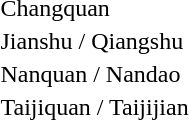<table>
<tr>
<td>Changquan</td>
<td></td>
<td></td>
<td></td>
</tr>
<tr>
<td>Jianshu / Qiangshu</td>
<td></td>
<td></td>
<td></td>
</tr>
<tr>
<td>Nanquan / Nandao</td>
<td></td>
<td></td>
<td></td>
</tr>
<tr>
<td>Taijiquan / Taijijian</td>
<td></td>
<td></td>
<td></td>
</tr>
<tr>
</tr>
</table>
